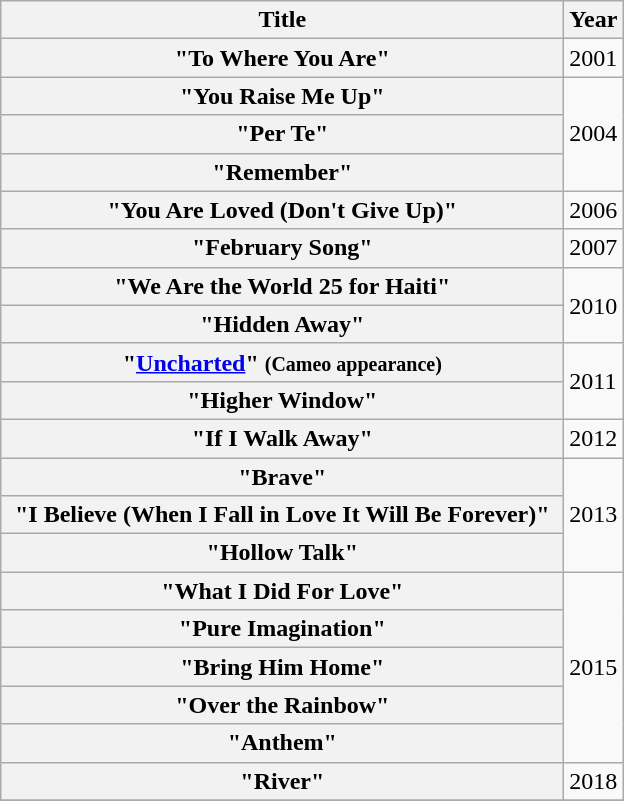<table class="wikitable plainrowheaders">
<tr>
<th scope="col" style="width:23em;">Title</th>
<th scope="col">Year</th>
</tr>
<tr>
<th scope="row">"To Where You Are"</th>
<td>2001</td>
</tr>
<tr>
<th scope="row">"You Raise Me Up"</th>
<td rowspan="3">2004</td>
</tr>
<tr>
<th scope="row">"Per Te"</th>
</tr>
<tr>
<th scope="row">"Remember"<br></th>
</tr>
<tr>
<th scope="row">"You Are Loved (Don't Give Up)"</th>
<td>2006</td>
</tr>
<tr>
<th scope="row">"February Song"</th>
<td>2007</td>
</tr>
<tr>
<th scope="row">"We Are the World 25 for Haiti"<br></th>
<td rowspan="2">2010</td>
</tr>
<tr>
<th scope="row">"Hidden Away"</th>
</tr>
<tr>
<th scope="row">"<a href='#'>Uncharted</a>" <small>(Cameo appearance)</small><br></th>
<td rowspan="2">2011</td>
</tr>
<tr>
<th scope="row">"Higher Window"</th>
</tr>
<tr>
<th scope="row">"If I Walk Away"</th>
<td>2012</td>
</tr>
<tr>
<th scope="row">"Brave"</th>
<td rowspan="3">2013</td>
</tr>
<tr>
<th scope="row">"I Believe (When I Fall in Love It Will Be Forever)"</th>
</tr>
<tr>
<th scope="row">"Hollow Talk"</th>
</tr>
<tr>
<th scope="row">"What I Did For Love"</th>
<td rowspan="5">2015</td>
</tr>
<tr>
<th scope="row">"Pure Imagination"</th>
</tr>
<tr>
<th scope="row">"Bring Him Home"</th>
</tr>
<tr>
<th scope="row">"Over the Rainbow"</th>
</tr>
<tr>
<th scope="row">"Anthem"</th>
</tr>
<tr>
<th scope="row">"River"</th>
<td>2018</td>
</tr>
<tr>
</tr>
</table>
